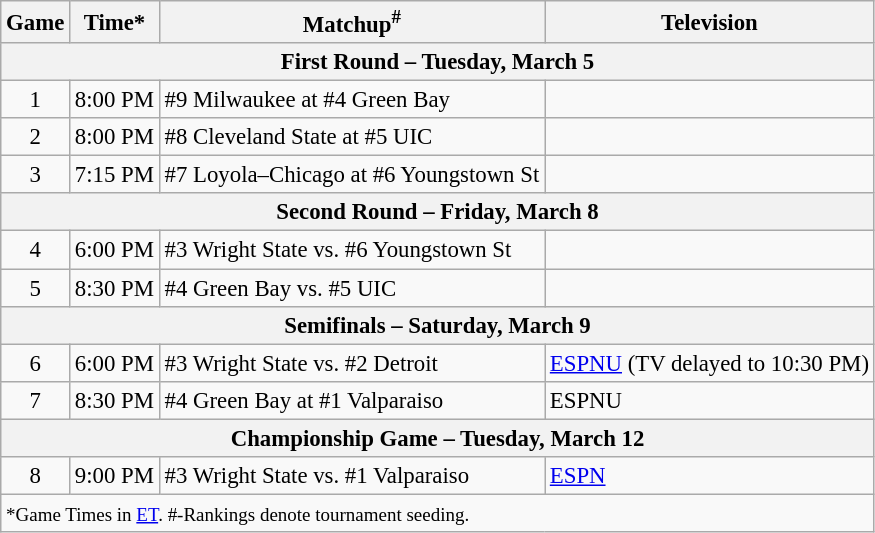<table class="wikitable" style="font-size: 95%">
<tr align="center">
<th>Game</th>
<th>Time*</th>
<th>Matchup<sup>#</sup></th>
<th>Television</th>
</tr>
<tr>
<th colspan=4>First Round – Tuesday, March 5</th>
</tr>
<tr>
<td style="text-align:center;">1</td>
<td>8:00 PM</td>
<td>#9 Milwaukee at #4 Green Bay</td>
<td></td>
</tr>
<tr>
<td style="text-align:center;">2</td>
<td>8:00 PM</td>
<td>#8 Cleveland State at #5 UIC</td>
<td></td>
</tr>
<tr>
<td style="text-align:center;">3</td>
<td>7:15 PM</td>
<td>#7 Loyola–Chicago at #6 Youngstown St</td>
<td></td>
</tr>
<tr>
<th colspan=4>Second Round – Friday, March 8</th>
</tr>
<tr>
<td style="text-align:center;">4</td>
<td>6:00 PM</td>
<td>#3 Wright State vs. #6 Youngstown St</td>
<td></td>
</tr>
<tr>
<td style="text-align:center;">5</td>
<td>8:30 PM</td>
<td>#4 Green Bay vs. #5 UIC</td>
<td></td>
</tr>
<tr>
<th colspan=4>Semifinals – Saturday, March 9</th>
</tr>
<tr>
<td style="text-align:center;">6</td>
<td>6:00 PM</td>
<td>#3 Wright State vs. #2 Detroit</td>
<td><a href='#'>ESPNU</a> (TV delayed to 10:30 PM)</td>
</tr>
<tr>
<td style="text-align:center;">7</td>
<td>8:30 PM</td>
<td>#4 Green Bay at #1 Valparaiso</td>
<td>ESPNU</td>
</tr>
<tr>
<th colspan=4>Championship Game – Tuesday, March 12</th>
</tr>
<tr>
<td style="text-align:center;">8</td>
<td>9:00 PM</td>
<td>#3 Wright State vs. #1 Valparaiso</td>
<td><a href='#'>ESPN</a></td>
</tr>
<tr>
<td colspan=4><small>*Game Times in <a href='#'>ET</a>. #-Rankings denote tournament seeding.</small></td>
</tr>
</table>
